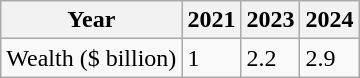<table class="wikitable">
<tr>
<th>Year</th>
<th>2021</th>
<th>2023</th>
<th>2024</th>
</tr>
<tr>
<td>Wealth ($ billion)</td>
<td>1</td>
<td>2.2</td>
<td>2.9</td>
</tr>
</table>
